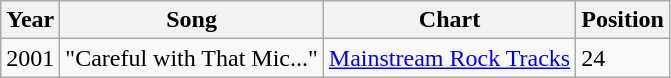<table class="wikitable">
<tr>
<th align="left">Year</th>
<th align="left">Song</th>
<th align="left">Chart</th>
<th align="left">Position</th>
</tr>
<tr>
<td align="left">2001</td>
<td align="left">"Careful with That Mic..."</td>
<td align="left"><a href='#'>Mainstream Rock Tracks</a></td>
<td align="left">24</td>
</tr>
</table>
